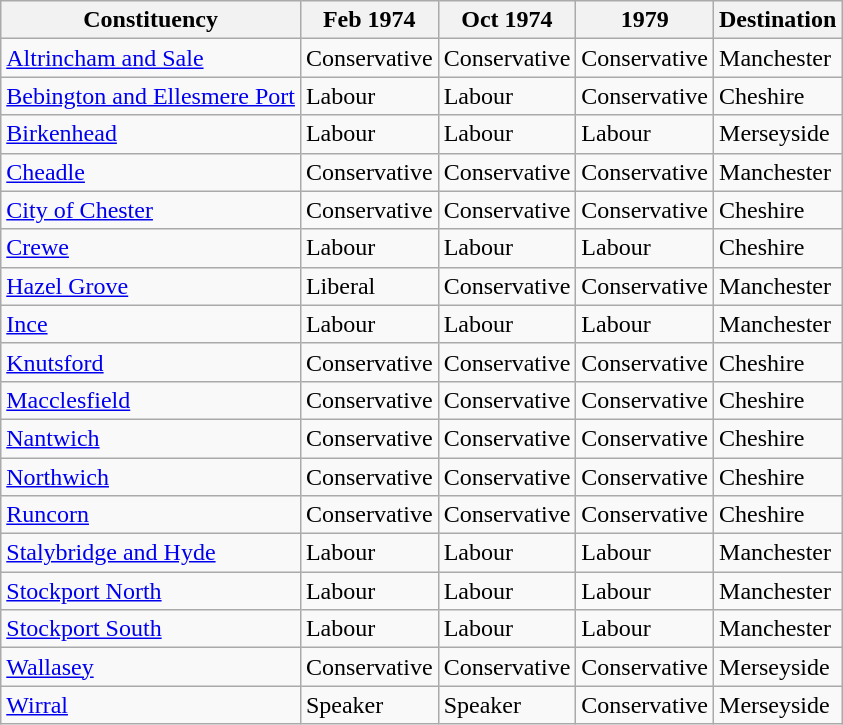<table class="wikitable">
<tr>
<th>Constituency</th>
<th>Feb 1974</th>
<th>Oct 1974</th>
<th>1979</th>
<th>Destination</th>
</tr>
<tr>
<td><a href='#'>Altrincham and Sale</a></td>
<td bgcolor=>Conservative</td>
<td bgcolor=>Conservative</td>
<td bgcolor=>Conservative</td>
<td>Manchester</td>
</tr>
<tr>
<td><a href='#'>Bebington and Ellesmere Port</a></td>
<td bgcolor=>Labour</td>
<td bgcolor=>Labour</td>
<td bgcolor=>Conservative</td>
<td>Cheshire</td>
</tr>
<tr>
<td><a href='#'>Birkenhead</a></td>
<td bgcolor=>Labour</td>
<td bgcolor=>Labour</td>
<td bgcolor=>Labour</td>
<td>Merseyside</td>
</tr>
<tr>
<td><a href='#'>Cheadle</a></td>
<td bgcolor=>Conservative</td>
<td bgcolor=>Conservative</td>
<td bgcolor=>Conservative</td>
<td>Manchester</td>
</tr>
<tr>
<td><a href='#'>City of Chester</a></td>
<td bgcolor=>Conservative</td>
<td bgcolor=>Conservative</td>
<td bgcolor=>Conservative</td>
<td>Cheshire</td>
</tr>
<tr>
<td><a href='#'>Crewe</a></td>
<td bgcolor=>Labour</td>
<td bgcolor=>Labour</td>
<td bgcolor=>Labour</td>
<td>Cheshire</td>
</tr>
<tr>
<td><a href='#'>Hazel Grove</a></td>
<td bgcolor=>Liberal</td>
<td bgcolor=>Conservative</td>
<td bgcolor=>Conservative</td>
<td>Manchester</td>
</tr>
<tr>
<td><a href='#'>Ince</a></td>
<td bgcolor=>Labour</td>
<td bgcolor=>Labour</td>
<td bgcolor=>Labour</td>
<td>Manchester</td>
</tr>
<tr>
<td><a href='#'>Knutsford</a></td>
<td bgcolor=>Conservative</td>
<td bgcolor=>Conservative</td>
<td bgcolor=>Conservative</td>
<td>Cheshire</td>
</tr>
<tr>
<td><a href='#'>Macclesfield</a></td>
<td bgcolor=>Conservative</td>
<td bgcolor=>Conservative</td>
<td bgcolor=>Conservative</td>
<td>Cheshire</td>
</tr>
<tr>
<td><a href='#'>Nantwich</a></td>
<td bgcolor=>Conservative</td>
<td bgcolor=>Conservative</td>
<td bgcolor=>Conservative</td>
<td>Cheshire</td>
</tr>
<tr>
<td><a href='#'>Northwich</a></td>
<td bgcolor=>Conservative</td>
<td bgcolor=>Conservative</td>
<td bgcolor=>Conservative</td>
<td>Cheshire</td>
</tr>
<tr>
<td><a href='#'>Runcorn</a></td>
<td bgcolor=>Conservative</td>
<td bgcolor=>Conservative</td>
<td bgcolor=>Conservative</td>
<td>Cheshire</td>
</tr>
<tr>
<td><a href='#'>Stalybridge and Hyde</a></td>
<td bgcolor=>Labour</td>
<td bgcolor=>Labour</td>
<td bgcolor=>Labour</td>
<td>Manchester</td>
</tr>
<tr>
<td><a href='#'>Stockport North</a></td>
<td bgcolor=>Labour</td>
<td bgcolor=>Labour</td>
<td bgcolor=>Labour</td>
<td>Manchester</td>
</tr>
<tr>
<td><a href='#'>Stockport South</a></td>
<td bgcolor=>Labour</td>
<td bgcolor=>Labour</td>
<td bgcolor=>Labour</td>
<td>Manchester</td>
</tr>
<tr>
<td><a href='#'>Wallasey</a></td>
<td bgcolor=>Conservative</td>
<td bgcolor=>Conservative</td>
<td bgcolor=>Conservative</td>
<td>Merseyside</td>
</tr>
<tr>
<td><a href='#'>Wirral</a></td>
<td>Speaker</td>
<td>Speaker</td>
<td bgcolor=>Conservative</td>
<td>Merseyside</td>
</tr>
</table>
